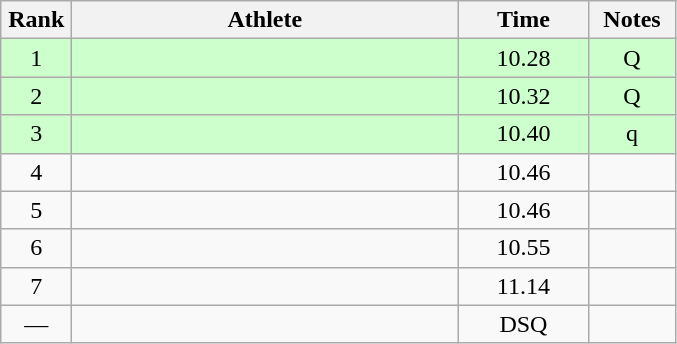<table class="wikitable" style="text-align:center">
<tr>
<th width=40>Rank</th>
<th width=250>Athlete</th>
<th width=80>Time</th>
<th width=50>Notes</th>
</tr>
<tr bgcolor="ccffcc">
<td>1</td>
<td align=left></td>
<td>10.28</td>
<td>Q</td>
</tr>
<tr bgcolor="ccffcc">
<td>2</td>
<td align=left></td>
<td>10.32</td>
<td>Q</td>
</tr>
<tr bgcolor="ccffcc">
<td>3</td>
<td align=left></td>
<td>10.40</td>
<td>q</td>
</tr>
<tr>
<td>4</td>
<td align=left></td>
<td>10.46</td>
<td></td>
</tr>
<tr>
<td>5</td>
<td align=left></td>
<td>10.46</td>
<td></td>
</tr>
<tr>
<td>6</td>
<td align=left></td>
<td>10.55</td>
<td></td>
</tr>
<tr>
<td>7</td>
<td align=left></td>
<td>11.14</td>
<td></td>
</tr>
<tr>
<td>—</td>
<td align=left></td>
<td>DSQ</td>
<td></td>
</tr>
</table>
